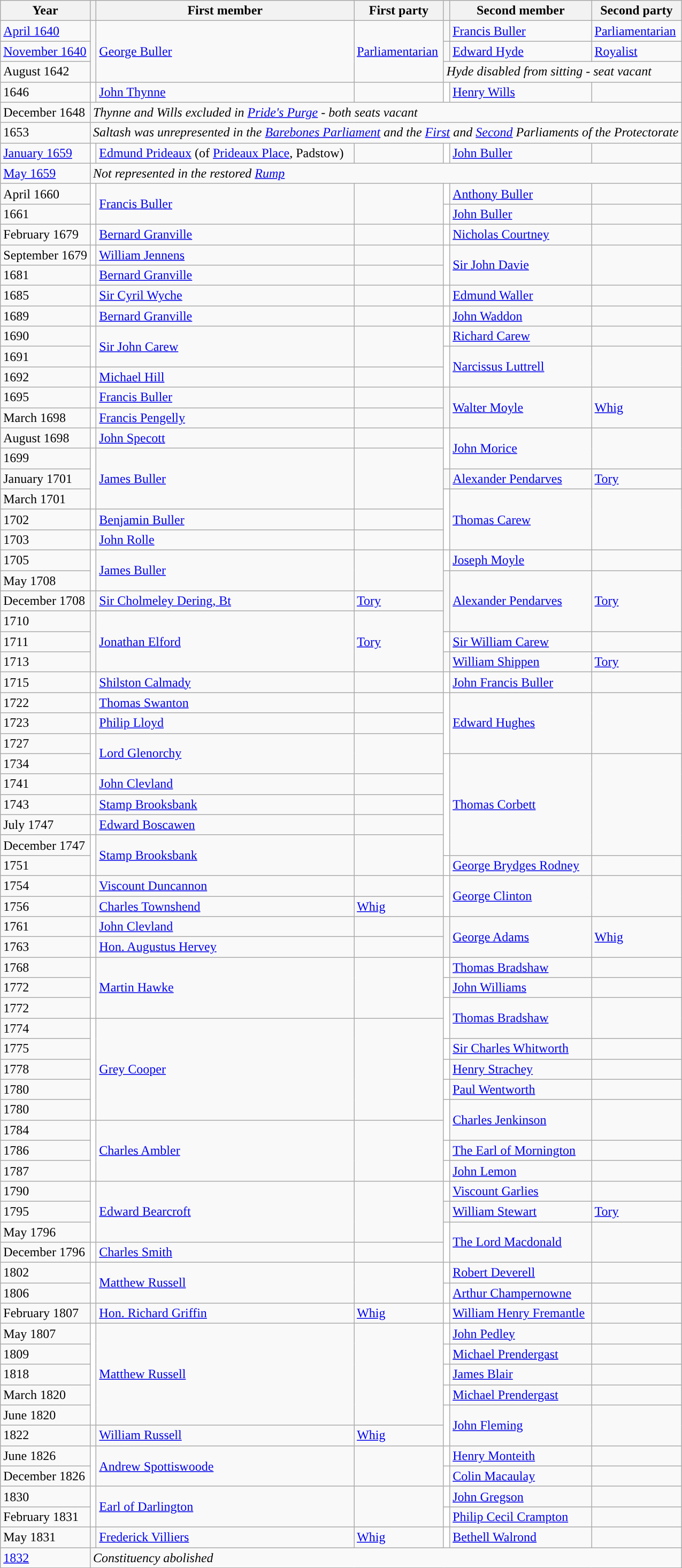<table class="wikitable">
<tr>
<th>Year</th>
<th></th>
<th>First member</th>
<th>First party</th>
<th></th>
<th>Second member</th>
<th>Second party</th>
</tr>
<tr>
<td><a href='#'>April 1640</a></td>
<td rowspan="3" style="color:inherit;background-color: "></td>
<td rowspan="3"><a href='#'>George Buller</a></td>
<td rowspan="3"><a href='#'>Parliamentarian</a></td>
<td style="color:inherit;background-color: "></td>
<td><a href='#'>Francis Buller</a></td>
<td><a href='#'>Parliamentarian</a></td>
</tr>
<tr>
<td><a href='#'>November 1640</a></td>
<td style="color:inherit;background-color: "></td>
<td><a href='#'>Edward Hyde</a></td>
<td><a href='#'>Royalist</a></td>
</tr>
<tr>
<td>August 1642</td>
<td colspan="3"><em>Hyde disabled from sitting - seat vacant</em></td>
</tr>
<tr>
<td>1646</td>
<td style="color:inherit;background-color: white"></td>
<td><a href='#'>John Thynne</a></td>
<td></td>
<td style="color:inherit;background-color: white"></td>
<td><a href='#'>Henry Wills</a></td>
<td></td>
</tr>
<tr>
<td>December 1648</td>
<td colspan="6"><em>Thynne and Wills excluded in <a href='#'>Pride's Purge</a> - both seats vacant</em></td>
</tr>
<tr>
<td>1653</td>
<td colspan="6"><em>Saltash was unrepresented in the <a href='#'>Barebones Parliament</a> and the <a href='#'>First</a> and <a href='#'>Second</a> Parliaments of the Protectorate</em></td>
</tr>
<tr>
<td><a href='#'>January 1659</a></td>
<td style="color:inherit;background-color: white"></td>
<td><a href='#'>Edmund Prideaux</a> (of <a href='#'>Prideaux Place</a>, Padstow)</td>
<td></td>
<td style="color:inherit;background-color: white"></td>
<td><a href='#'>John Buller</a></td>
<td></td>
</tr>
<tr>
<td><a href='#'>May 1659</a></td>
<td colspan="6"><em>Not represented in the restored <a href='#'>Rump</a></em></td>
</tr>
<tr>
<td>April 1660</td>
<td rowspan="2" style="color:inherit;background-color: white"></td>
<td rowspan="2"><a href='#'>Francis Buller</a></td>
<td rowspan="2"></td>
<td style="color:inherit;background-color: white"></td>
<td><a href='#'>Anthony Buller</a></td>
<td></td>
</tr>
<tr>
<td>1661</td>
<td style="color:inherit;background-color: white"></td>
<td><a href='#'>John Buller</a></td>
<td></td>
</tr>
<tr>
<td>February 1679</td>
<td style="color:inherit;background-color: white"></td>
<td><a href='#'>Bernard Granville</a></td>
<td></td>
<td style="color:inherit;background-color: white"></td>
<td><a href='#'>Nicholas Courtney</a></td>
<td></td>
</tr>
<tr>
<td>September 1679</td>
<td style="color:inherit;background-color: white"></td>
<td><a href='#'>William Jennens</a></td>
<td></td>
<td rowspan="2" style="color:inherit;background-color: white"></td>
<td rowspan="2"><a href='#'>Sir John Davie</a></td>
<td rowspan="2"></td>
</tr>
<tr>
<td>1681</td>
<td style="color:inherit;background-color: white"></td>
<td><a href='#'>Bernard Granville</a></td>
<td></td>
</tr>
<tr>
<td>1685</td>
<td style="color:inherit;background-color: white"></td>
<td><a href='#'>Sir Cyril Wyche</a></td>
<td></td>
<td style="color:inherit;background-color: white"></td>
<td><a href='#'>Edmund Waller</a></td>
<td></td>
</tr>
<tr>
<td>1689</td>
<td style="color:inherit;background-color: white"></td>
<td><a href='#'>Bernard Granville</a></td>
<td></td>
<td style="color:inherit;background-color: white"></td>
<td><a href='#'>John Waddon</a></td>
<td></td>
</tr>
<tr>
<td>1690</td>
<td rowspan="2" style="color:inherit;background-color: white"></td>
<td rowspan="2"><a href='#'>Sir John Carew</a></td>
<td rowspan="2"></td>
<td style="color:inherit;background-color: white"></td>
<td><a href='#'>Richard Carew</a></td>
<td></td>
</tr>
<tr>
<td>1691</td>
<td rowspan="2" style="color:inherit;background-color: white"></td>
<td rowspan="2"><a href='#'>Narcissus Luttrell</a></td>
<td rowspan="2"></td>
</tr>
<tr>
<td>1692</td>
<td style="color:inherit;background-color: white"></td>
<td><a href='#'>Michael Hill</a></td>
<td></td>
</tr>
<tr>
<td>1695</td>
<td style="color:inherit;background-color: white"></td>
<td><a href='#'>Francis Buller</a></td>
<td></td>
<td rowspan="2" style="color:inherit;background-color: "></td>
<td rowspan="2"><a href='#'>Walter Moyle</a></td>
<td rowspan="2"><a href='#'>Whig</a></td>
</tr>
<tr>
<td>March 1698</td>
<td style="color:inherit;background-color: white"></td>
<td><a href='#'>Francis Pengelly</a></td>
<td></td>
</tr>
<tr>
<td>August 1698</td>
<td style="color:inherit;background-color: white"></td>
<td><a href='#'>John Specott</a></td>
<td></td>
<td rowspan="2" style="color:inherit;background-color: white"></td>
<td rowspan="2"><a href='#'>John Morice</a></td>
<td rowspan="2"></td>
</tr>
<tr>
<td>1699</td>
<td rowspan="3" style="color:inherit;background-color: white"></td>
<td rowspan="3"><a href='#'>James Buller</a></td>
<td rowspan="3"></td>
</tr>
<tr>
<td>January 1701</td>
<td style="color:inherit;background-color: "></td>
<td><a href='#'>Alexander Pendarves</a></td>
<td><a href='#'>Tory</a></td>
</tr>
<tr>
<td>March 1701</td>
<td rowspan="3" style="color:inherit;background-color: white"></td>
<td rowspan="3"><a href='#'>Thomas Carew</a></td>
<td rowspan="3"></td>
</tr>
<tr>
<td>1702</td>
<td style="color:inherit;background-color: white"></td>
<td><a href='#'>Benjamin Buller</a></td>
<td></td>
</tr>
<tr>
<td>1703</td>
<td style="color:inherit;background-color: white"></td>
<td><a href='#'>John Rolle</a></td>
<td></td>
</tr>
<tr>
<td>1705</td>
<td rowspan="2" style="color:inherit;background-color: white"></td>
<td rowspan="2"><a href='#'>James Buller</a></td>
<td rowspan="2"></td>
<td style="color:inherit;background-color: white"></td>
<td><a href='#'>Joseph Moyle</a></td>
<td></td>
</tr>
<tr>
<td>May 1708</td>
<td rowspan="3" style="color:inherit;background-color: "></td>
<td rowspan="3"><a href='#'>Alexander Pendarves</a></td>
<td rowspan="3"><a href='#'>Tory</a></td>
</tr>
<tr>
<td>December 1708</td>
<td style="color:inherit;background-color: "></td>
<td><a href='#'>Sir Cholmeley Dering, Bt</a></td>
<td><a href='#'>Tory</a></td>
</tr>
<tr>
<td>1710</td>
<td rowspan="3" style="color:inherit;background-color: "></td>
<td rowspan="3"><a href='#'>Jonathan Elford</a></td>
<td rowspan="3"><a href='#'>Tory</a></td>
</tr>
<tr>
<td>1711</td>
<td style="color:inherit;background-color: white"></td>
<td><a href='#'>Sir William Carew</a></td>
<td></td>
</tr>
<tr>
<td>1713</td>
<td style="color:inherit;background-color: "></td>
<td><a href='#'>William Shippen</a></td>
<td><a href='#'>Tory</a></td>
</tr>
<tr>
<td>1715</td>
<td style="color:inherit;background-color: white"></td>
<td><a href='#'>Shilston Calmady</a></td>
<td></td>
<td style="color:inherit;background-color: white"></td>
<td><a href='#'>John Francis Buller</a></td>
<td></td>
</tr>
<tr>
<td>1722</td>
<td style="color:inherit;background-color: white"></td>
<td><a href='#'>Thomas Swanton</a></td>
<td></td>
<td rowspan="3" style="color:inherit;background-color: white"></td>
<td rowspan="3"><a href='#'>Edward Hughes</a></td>
<td rowspan="3"></td>
</tr>
<tr>
<td>1723</td>
<td style="color:inherit;background-color: white"></td>
<td><a href='#'>Philip Lloyd</a></td>
<td></td>
</tr>
<tr>
<td>1727</td>
<td rowspan="2" style="color:inherit;background-color: white"></td>
<td rowspan="2"><a href='#'>Lord Glenorchy</a></td>
<td rowspan="2"></td>
</tr>
<tr>
<td>1734</td>
<td rowspan="5" style="color:inherit;background-color: white"></td>
<td rowspan="5"><a href='#'>Thomas Corbett</a></td>
<td rowspan="5"></td>
</tr>
<tr>
<td>1741</td>
<td style="color:inherit;background-color: white"></td>
<td><a href='#'>John Clevland</a></td>
<td></td>
</tr>
<tr>
<td>1743</td>
<td style="color:inherit;background-color: white"></td>
<td><a href='#'>Stamp Brooksbank</a></td>
<td></td>
</tr>
<tr>
<td>July 1747</td>
<td style="color:inherit;background-color: white"></td>
<td><a href='#'>Edward Boscawen</a></td>
<td></td>
</tr>
<tr>
<td>December 1747</td>
<td rowspan="2" style="color:inherit;background-color: white"></td>
<td rowspan="2"><a href='#'>Stamp Brooksbank</a></td>
<td rowspan="2"></td>
</tr>
<tr>
<td>1751</td>
<td style="color:inherit;background-color: white"></td>
<td><a href='#'>George Brydges Rodney</a></td>
<td></td>
</tr>
<tr>
<td>1754</td>
<td style="color:inherit;background-color: white"></td>
<td><a href='#'>Viscount Duncannon</a></td>
<td></td>
<td rowspan="2" style="color:inherit;background-color: white"></td>
<td rowspan="2"><a href='#'>George Clinton</a></td>
<td rowspan="2"></td>
</tr>
<tr>
<td>1756</td>
<td style="color:inherit;background-color: "></td>
<td><a href='#'>Charles Townshend</a></td>
<td><a href='#'>Whig</a></td>
</tr>
<tr>
<td>1761</td>
<td style="color:inherit;background-color: white"></td>
<td><a href='#'>John Clevland</a></td>
<td></td>
<td rowspan="2" style="color:inherit;background-color: "></td>
<td rowspan="2"><a href='#'>George Adams</a></td>
<td rowspan="2"><a href='#'>Whig</a></td>
</tr>
<tr>
<td>1763</td>
<td style="color:inherit;background-color: white"></td>
<td><a href='#'>Hon. Augustus Hervey</a></td>
<td></td>
</tr>
<tr>
<td>1768</td>
<td rowspan="3" style="color:inherit;background-color: white"></td>
<td rowspan="3"><a href='#'>Martin Hawke</a></td>
<td rowspan="3"></td>
<td style="color:inherit;background-color: white"></td>
<td><a href='#'>Thomas Bradshaw</a></td>
<td></td>
</tr>
<tr>
<td>1772</td>
<td style="color:inherit;background-color: white"></td>
<td><a href='#'>John Williams</a></td>
<td></td>
</tr>
<tr>
<td>1772</td>
<td rowspan="2" style="color:inherit;background-color: white"></td>
<td rowspan="2"><a href='#'>Thomas Bradshaw</a></td>
<td rowspan="2"></td>
</tr>
<tr>
<td>1774</td>
<td rowspan="5" style="color:inherit;background-color: white"></td>
<td rowspan="5"><a href='#'>Grey Cooper</a></td>
<td rowspan="5"></td>
</tr>
<tr>
<td>1775</td>
<td style="color:inherit;background-color: white"></td>
<td><a href='#'>Sir Charles Whitworth</a></td>
<td></td>
</tr>
<tr>
<td>1778</td>
<td style="color:inherit;background-color: white"></td>
<td><a href='#'>Henry Strachey</a></td>
<td></td>
</tr>
<tr>
<td>1780</td>
<td style="color:inherit;background-color: white"></td>
<td><a href='#'>Paul Wentworth</a></td>
<td></td>
</tr>
<tr>
<td>1780</td>
<td rowspan="2" style="color:inherit;background-color: white"></td>
<td rowspan="2"><a href='#'>Charles Jenkinson</a></td>
<td rowspan="2"></td>
</tr>
<tr>
<td>1784</td>
<td rowspan="3" style="color:inherit;background-color: white"></td>
<td rowspan="3"><a href='#'>Charles Ambler</a></td>
<td rowspan="3"></td>
</tr>
<tr>
<td>1786</td>
<td style="color:inherit;background-color: white"></td>
<td><a href='#'>The Earl of Mornington</a></td>
<td></td>
</tr>
<tr>
<td>1787</td>
<td style="color:inherit;background-color: white"></td>
<td><a href='#'>John Lemon</a></td>
<td></td>
</tr>
<tr>
<td>1790</td>
<td rowspan="3" style="color:inherit;background-color: white"></td>
<td rowspan="3"><a href='#'>Edward Bearcroft</a></td>
<td rowspan="3"></td>
<td style="color:inherit;background-color: white"></td>
<td><a href='#'>Viscount Garlies</a></td>
<td></td>
</tr>
<tr>
<td>1795</td>
<td style="color:inherit;background-color: "></td>
<td><a href='#'>William Stewart</a></td>
<td><a href='#'>Tory</a></td>
</tr>
<tr>
<td>May 1796</td>
<td rowspan="2" style="color:inherit;background-color: white"></td>
<td rowspan="2"><a href='#'>The Lord Macdonald</a></td>
<td rowspan="2"></td>
</tr>
<tr>
<td>December 1796</td>
<td style="color:inherit;background-color: white"></td>
<td><a href='#'>Charles Smith</a></td>
<td></td>
</tr>
<tr>
<td>1802</td>
<td rowspan="2" style="color:inherit;background-color: white"></td>
<td rowspan="2"><a href='#'>Matthew Russell</a></td>
<td rowspan="2"></td>
<td style="color:inherit;background-color: white"></td>
<td><a href='#'>Robert Deverell</a></td>
<td></td>
</tr>
<tr>
<td>1806</td>
<td style="color:inherit;background-color: white"></td>
<td><a href='#'>Arthur Champernowne</a></td>
<td></td>
</tr>
<tr>
<td>February 1807</td>
<td style="color:inherit;background-color: "></td>
<td><a href='#'>Hon. Richard Griffin</a></td>
<td><a href='#'>Whig</a></td>
<td style="color:inherit;background-color: white"></td>
<td><a href='#'>William Henry Fremantle</a></td>
<td></td>
</tr>
<tr>
<td>May 1807</td>
<td rowspan="5" style="color:inherit;background-color: white"></td>
<td rowspan="5"><a href='#'>Matthew Russell</a></td>
<td rowspan="5"></td>
<td style="color:inherit;background-color: white"></td>
<td><a href='#'>John Pedley</a></td>
<td></td>
</tr>
<tr>
<td>1809</td>
<td style="color:inherit;background-color: white"></td>
<td><a href='#'>Michael Prendergast</a></td>
<td></td>
</tr>
<tr>
<td>1818</td>
<td style="color:inherit;background-color: white"></td>
<td><a href='#'>James Blair</a></td>
<td></td>
</tr>
<tr>
<td>March 1820</td>
<td style="color:inherit;background-color: white"></td>
<td><a href='#'>Michael Prendergast</a></td>
<td></td>
</tr>
<tr>
<td>June 1820</td>
<td rowspan="2" style="color:inherit;background-color: white"></td>
<td rowspan="2"><a href='#'>John Fleming</a></td>
<td rowspan="2"></td>
</tr>
<tr>
<td>1822</td>
<td style="color:inherit;background-color: "></td>
<td><a href='#'>William Russell</a></td>
<td><a href='#'>Whig</a></td>
</tr>
<tr>
<td>June 1826</td>
<td rowspan="2" style="color:inherit;background-color: white"></td>
<td rowspan="2"><a href='#'>Andrew Spottiswoode</a></td>
<td rowspan="2"></td>
<td style="color:inherit;background-color: white"></td>
<td><a href='#'>Henry Monteith</a></td>
<td></td>
</tr>
<tr>
<td>December 1826</td>
<td style="color:inherit;background-color: white"></td>
<td><a href='#'>Colin Macaulay</a></td>
<td></td>
</tr>
<tr>
<td>1830</td>
<td rowspan="2" style="color:inherit;background-color: white"></td>
<td rowspan="2"><a href='#'>Earl of Darlington</a></td>
<td rowspan="2"></td>
<td style="color:inherit;background-color: white"></td>
<td><a href='#'>John Gregson</a></td>
<td></td>
</tr>
<tr>
<td>February 1831</td>
<td style="color:inherit;background-color: white"></td>
<td><a href='#'>Philip Cecil Crampton</a></td>
<td></td>
</tr>
<tr>
<td>May 1831</td>
<td style="color:inherit;background-color: "></td>
<td><a href='#'>Frederick Villiers</a></td>
<td><a href='#'>Whig</a></td>
<td style="color:inherit;background-color: white"></td>
<td><a href='#'>Bethell Walrond</a></td>
<td></td>
</tr>
<tr>
<td><a href='#'>1832</a></td>
<td colspan="6"><em>Constituency abolished</em></td>
</tr>
</table>
